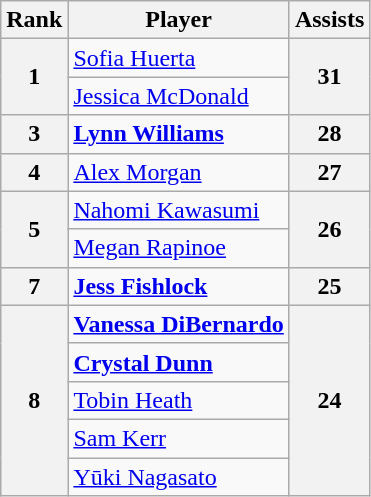<table class="wikitable">
<tr>
<th scope=col>Rank</th>
<th scope=col>Player</th>
<th scope=col>Assists</th>
</tr>
<tr>
<th rowspan="2">1</th>
<td><strong></strong> <a href='#'>Sofia Huerta</a></td>
<th rowspan="2">31</th>
</tr>
<tr>
<td> <a href='#'>Jessica McDonald</a></td>
</tr>
<tr>
<th>3</th>
<td><strong> <a href='#'>Lynn Williams</a></strong></td>
<th>28</th>
</tr>
<tr>
<th>4</th>
<td> <a href='#'>Alex Morgan</a></td>
<th>27</th>
</tr>
<tr>
<th rowspan="2">5</th>
<td> <a href='#'>Nahomi Kawasumi</a></td>
<th rowspan="2">26</th>
</tr>
<tr>
<td> <a href='#'>Megan Rapinoe</a></td>
</tr>
<tr>
<th>7</th>
<td><strong> <a href='#'>Jess Fishlock</a></strong></td>
<th>25</th>
</tr>
<tr>
<th rowspan="5">8</th>
<td><strong> <a href='#'>Vanessa DiBernardo</a></strong></td>
<th rowspan="5">24</th>
</tr>
<tr>
<td><strong> <a href='#'>Crystal Dunn</a></strong></td>
</tr>
<tr>
<td> <a href='#'>Tobin Heath</a></td>
</tr>
<tr>
<td> <a href='#'>Sam Kerr</a></td>
</tr>
<tr>
<td><strong></strong> <a href='#'>Yūki Nagasato</a></td>
</tr>
</table>
